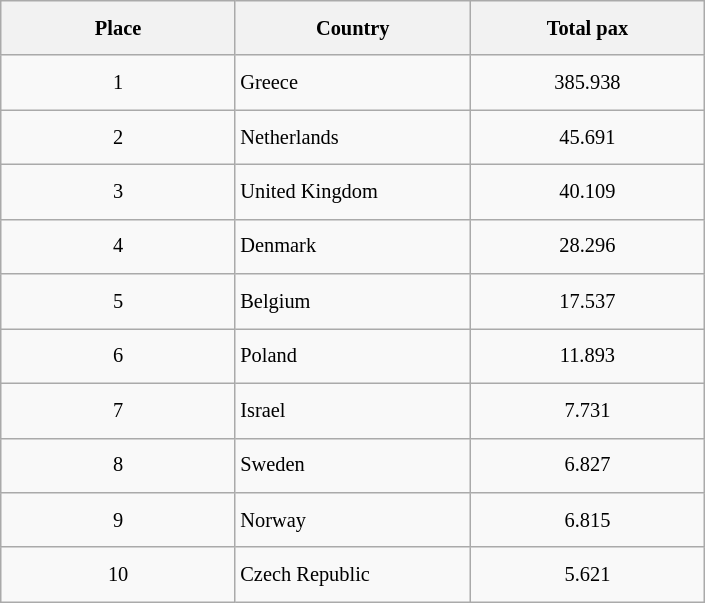<table class="wikitable"  style="font-size:85%; width:align=;">
<tr>
<th style="text-align:center; width:150px; height:30px;">Place</th>
<th style="text-align:center; width:150px; height:30px;">Country</th>
<th style="text-align:center; width:150px; height:30px;">Total pax</th>
</tr>
<tr>
<td style="text-align:center; width:150px; height:30px;">1</td>
<td style="width:150px; height:30px;"> Greece</td>
<td style="text-align:center; width:150px; height:30px;">385.938</td>
</tr>
<tr>
<td style="text-align:center; width:150px; height:30px;">2</td>
<td style="width:150px; height:30px;"> Netherlands</td>
<td style="text-align:center; width:150px; height:30px;">45.691</td>
</tr>
<tr>
<td style="text-align:center; width:150px; height:30px;">3</td>
<td style="width:150px; height:30px;"> United Kingdom</td>
<td style="text-align:center; width:150px; height:30px;">40.109</td>
</tr>
<tr>
<td style="text-align:center; width:150px; height:30px;">4</td>
<td style="width:150px; height:30px;"> Denmark</td>
<td style="text-align:center; width:150px; height:30px;">28.296</td>
</tr>
<tr>
<td style="text-align:center; width:150px; height:30px;">5</td>
<td style="width:150px; height:30px;"> Belgium</td>
<td style="text-align:center; width:150px; height:30px;">17.537</td>
</tr>
<tr>
<td style="text-align:center; width:150px; height:30px;">6</td>
<td style="width:150px; height:30px;"> Poland</td>
<td style="text-align:center; width:150px; height:30px;">11.893</td>
</tr>
<tr>
<td style="text-align:center; width:150px; height:30px;">7</td>
<td style="width:150px; height:30px;"> Israel</td>
<td style="text-align:center; width:150px; height:30px;">7.731</td>
</tr>
<tr>
<td style="text-align:center; width:150px; height:30px;">8</td>
<td style="width:150px; height:30px;"> Sweden</td>
<td style="text-align:center; width:150px; height:30px;">6.827</td>
</tr>
<tr>
<td style="text-align:center; width:150px; height:30px;">9</td>
<td style="width:150px; height:30px;"> Norway</td>
<td style="text-align:center; width:150px; height:30px;">6.815</td>
</tr>
<tr>
<td style="text-align:center; width:150px; height:30px;">10</td>
<td style="width:150px; height:30px;"> Czech Republic</td>
<td style="text-align:center; width:150px; height:30px;">5.621</td>
</tr>
</table>
